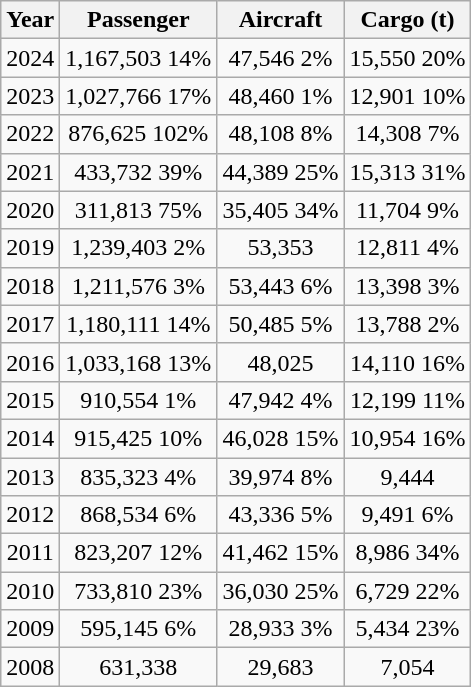<table class="wikitable">
<tr>
<th>Year</th>
<th style="text-align:center;">Passenger</th>
<th>Aircraft</th>
<th>Cargo (t)</th>
</tr>
<tr style="text-align:center;">
<td>2024</td>
<td style="text-align:center;">1,167,503  14%</td>
<td>47,546  2%</td>
<td>15,550  20%</td>
</tr>
<tr style="text-align:center;">
<td>2023</td>
<td style="text-align:center;">1,027,766  17%</td>
<td>48,460  1%</td>
<td>12,901  10%</td>
</tr>
<tr style="text-align:center;">
<td>2022</td>
<td style="text-align:center;">876,625  102%</td>
<td>48,108  8%</td>
<td>14,308  7%</td>
</tr>
<tr style="text-align:center;">
<td>2021</td>
<td style="text-align:center;">433,732  39%</td>
<td>44,389  25%</td>
<td>15,313  31%</td>
</tr>
<tr style="text-align:center;">
<td>2020</td>
<td style="text-align:center;">311,813  75%</td>
<td>35,405  34%</td>
<td>11,704  9%</td>
</tr>
<tr style="text-align:center;">
<td>2019</td>
<td style="text-align:center;">1,239,403  2%</td>
<td>53,353 </td>
<td>12,811  4%</td>
</tr>
<tr style="text-align:center;">
<td>2018</td>
<td style="text-align:center;">1,211,576  3%</td>
<td>53,443  6%</td>
<td>13,398  3%</td>
</tr>
<tr style="text-align:center;">
<td>2017</td>
<td style="text-align:center;">1,180,111  14%</td>
<td>50,485  5%</td>
<td>13,788  2%</td>
</tr>
<tr style="text-align:center;">
<td>2016</td>
<td style="text-align:center;">1,033,168  13%</td>
<td>48,025 </td>
<td>14,110  16%</td>
</tr>
<tr style="text-align:center;">
<td>2015</td>
<td style="text-align:center;">910,554  1%</td>
<td>47,942  4%</td>
<td>12,199  11%</td>
</tr>
<tr style="text-align:center;">
<td>2014</td>
<td style="text-align:center;">915,425  10%</td>
<td>46,028  15%</td>
<td>10,954  16%</td>
</tr>
<tr style="text-align:center;">
<td>2013</td>
<td style="text-align:center;">835,323  4%</td>
<td>39,974  8%</td>
<td>9,444 </td>
</tr>
<tr style="text-align:center;">
<td>2012</td>
<td style="text-align:center;">868,534  6%</td>
<td>43,336  5%</td>
<td>9,491  6%</td>
</tr>
<tr style="text-align:center;">
<td>2011</td>
<td style="text-align:center;">823,207  12%</td>
<td>41,462  15%</td>
<td>8,986  34%</td>
</tr>
<tr style="text-align:center;">
<td>2010</td>
<td style="text-align:center;">733,810  23%</td>
<td>36,030  25%</td>
<td>6,729  22%</td>
</tr>
<tr style="text-align:center;">
<td>2009</td>
<td style="text-align:center;">595,145  6%</td>
<td>28,933  3%</td>
<td>5,434  23%</td>
</tr>
<tr style="text-align:center;">
<td>2008</td>
<td style="text-align:center;">631,338</td>
<td>29,683</td>
<td>7,054</td>
</tr>
</table>
